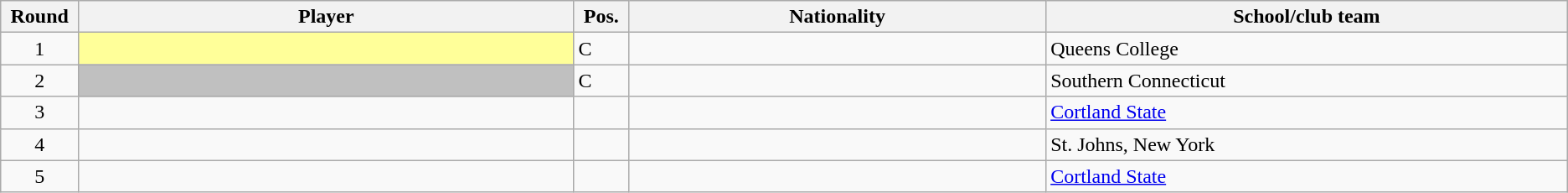<table class="wikitable sortable">
<tr>
<th width="1%">Round</th>
<th width="19%">Player</th>
<th width="1%">Pos.</th>
<th width="16%">Nationality</th>
<th width="20%">School/club team</th>
</tr>
<tr>
<td align=center>1</td>
<td bgcolor="#FFFF99"></td>
<td>C</td>
<td></td>
<td>Queens College</td>
</tr>
<tr>
<td align=center>2</td>
<td bgcolor="#C0C0C0"></td>
<td>C</td>
<td></td>
<td>Southern Connecticut</td>
</tr>
<tr>
<td align=center>3</td>
<td></td>
<td></td>
<td></td>
<td><a href='#'>Cortland State</a></td>
</tr>
<tr>
<td align=center>4</td>
<td></td>
<td></td>
<td></td>
<td>St. Johns, New York</td>
</tr>
<tr>
<td align=center>5</td>
<td></td>
<td></td>
<td></td>
<td><a href='#'>Cortland State</a></td>
</tr>
</table>
